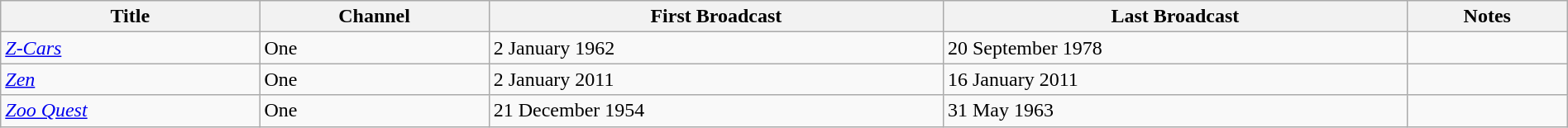<table class="wikitable plainrowheaders sortable" style="width:100%;">
<tr>
<th scope=col>Title</th>
<th scope=col>Channel</th>
<th scope=col>First Broadcast</th>
<th scope=col>Last Broadcast</th>
<th scope=col>Notes</th>
</tr>
<tr>
<td><em><a href='#'>Z-Cars</a></em></td>
<td>One</td>
<td>2 January 1962</td>
<td>20 September 1978</td>
<td></td>
</tr>
<tr>
<td><em><a href='#'>Zen</a></em></td>
<td>One</td>
<td>2 January 2011</td>
<td>16 January 2011</td>
<td></td>
</tr>
<tr>
<td><em><a href='#'>Zoo Quest</a></em></td>
<td>One</td>
<td>21 December 1954</td>
<td>31 May 1963</td>
<td></td>
</tr>
</table>
